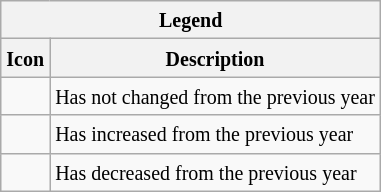<table class="wikitable">
<tr>
<th colspan="2"><small>Legend</small></th>
</tr>
<tr>
<th><small> Icon</small></th>
<th><small> Description</small></th>
</tr>
<tr>
<td></td>
<td><small>Has not changed from the previous year</small></td>
</tr>
<tr>
<td></td>
<td><small>Has increased from the previous year</small></td>
</tr>
<tr>
<td></td>
<td><small>Has decreased from the previous year</small></td>
</tr>
</table>
